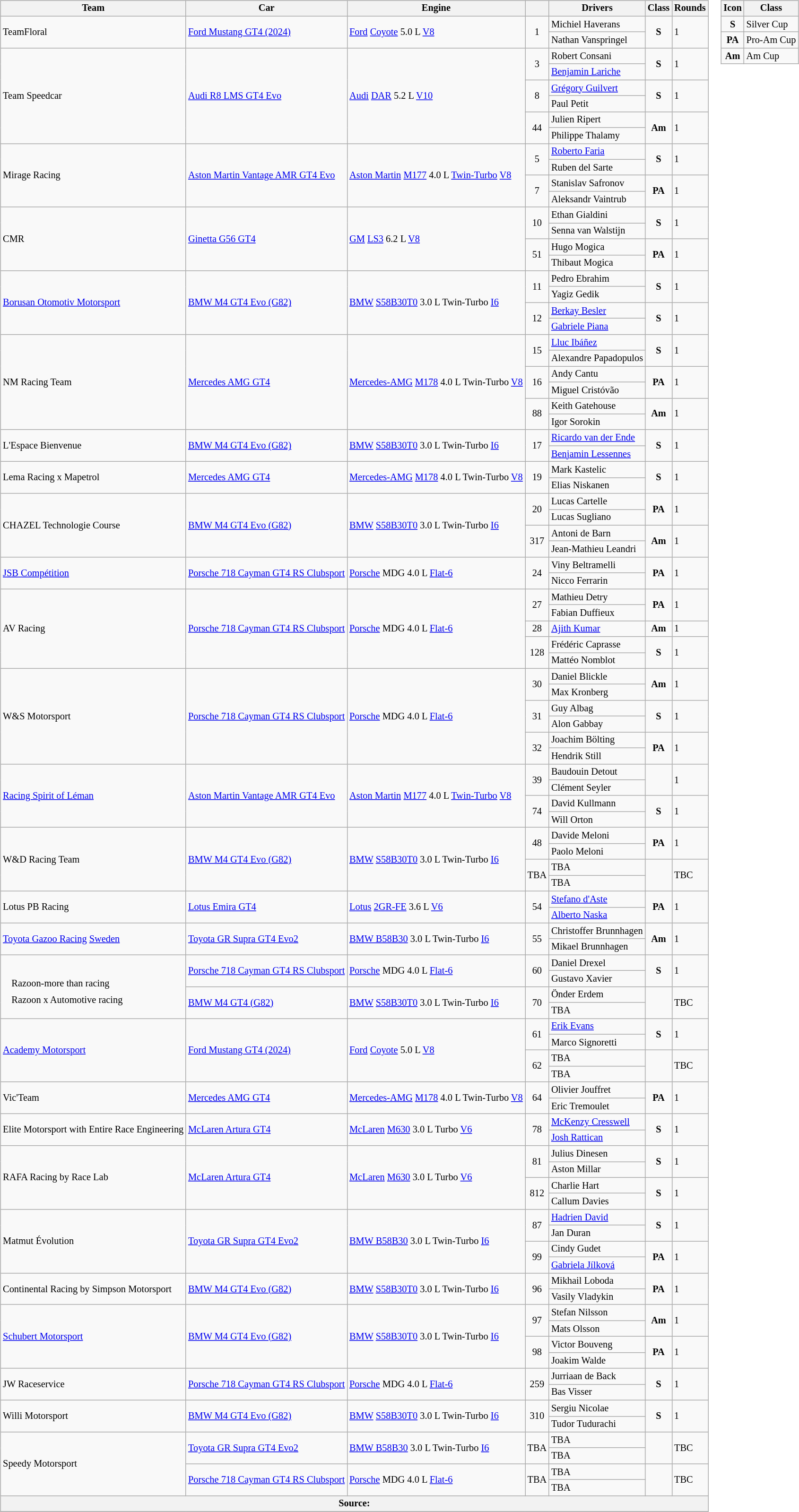<table>
<tr>
<td><br><table class="wikitable" style="font-size:85%">
<tr>
<th>Team</th>
<th>Car</th>
<th>Engine</th>
<th></th>
<th>Drivers</th>
<th>Class</th>
<th>Rounds</th>
</tr>
<tr>
<td rowspan="2"> TeamFloral</td>
<td rowspan="2"><a href='#'>Ford Mustang GT4 (2024)</a></td>
<td rowspan="2"><a href='#'>Ford</a> <a href='#'>Coyote</a> 5.0 L <a href='#'>V8</a></td>
<td rowspan="2" align="center">1</td>
<td> Michiel Haverans</td>
<td rowspan="2" align="center"><strong><span>S</span></strong></td>
<td rowspan="2">1</td>
</tr>
<tr>
<td> Nathan Vanspringel</td>
</tr>
<tr>
<td rowspan="6"> Team Speedcar</td>
<td rowspan="6"><a href='#'>Audi R8 LMS GT4 Evo</a></td>
<td rowspan="6"><a href='#'>Audi</a> <a href='#'>DAR</a> 5.2 L <a href='#'>V10</a></td>
<td rowspan="2" align="center">3</td>
<td> Robert Consani</td>
<td rowspan="2" align="center"><strong><span>S</span></strong></td>
<td rowspan="2">1</td>
</tr>
<tr>
<td> <a href='#'>Benjamin Lariche</a></td>
</tr>
<tr>
<td rowspan="2" align="center">8</td>
<td> <a href='#'>Grégory Guilvert</a></td>
<td rowspan="2" align="center"><strong><span>S</span></strong></td>
<td rowspan="2">1</td>
</tr>
<tr>
<td> Paul Petit</td>
</tr>
<tr>
<td rowspan="2" align="center">44</td>
<td> Julien Ripert</td>
<td rowspan="2" align="center"><strong><span>Am</span></strong></td>
<td rowspan="2">1</td>
</tr>
<tr>
<td> Philippe Thalamy</td>
</tr>
<tr>
<td rowspan="4"> Mirage Racing</td>
<td rowspan="4"><a href='#'>Aston Martin Vantage AMR GT4 Evo</a></td>
<td rowspan="4"><a href='#'>Aston Martin</a> <a href='#'>M177</a> 4.0 L <a href='#'>Twin-Turbo</a> <a href='#'>V8</a></td>
<td rowspan="2" align="center">5</td>
<td> <a href='#'>Roberto Faria</a></td>
<td rowspan="2" align="center"><strong><span>S</span></strong></td>
<td rowspan="2">1</td>
</tr>
<tr>
<td> Ruben del Sarte</td>
</tr>
<tr>
<td rowspan="2" align="center">7</td>
<td> Stanislav Safronov</td>
<td rowspan="2" align="center"><strong><span>PA</span></strong></td>
<td rowspan="2">1</td>
</tr>
<tr>
<td> Aleksandr Vaintrub</td>
</tr>
<tr>
<td rowspan="4"> CMR</td>
<td rowspan="4"><a href='#'>Ginetta G56 GT4</a></td>
<td rowspan="4"><a href='#'>GM</a> <a href='#'>LS3</a> 6.2 L <a href='#'>V8</a></td>
<td rowspan="2" align="center">10</td>
<td> Ethan Gialdini</td>
<td rowspan="2" align="center"><strong><span>S</span></strong></td>
<td rowspan="2">1</td>
</tr>
<tr>
<td> Senna van Walstijn</td>
</tr>
<tr>
<td rowspan="2" align="center">51</td>
<td> Hugo Mogica</td>
<td rowspan="2" align="center"><strong><span>PA</span></strong></td>
<td rowspan="2">1</td>
</tr>
<tr>
<td> Thibaut Mogica</td>
</tr>
<tr>
<td rowspan="4"> <a href='#'>Borusan Otomotiv Motorsport</a></td>
<td rowspan="4"><a href='#'>BMW M4 GT4 Evo (G82)</a></td>
<td rowspan="4"><a href='#'>BMW</a> <a href='#'>S58B30T0</a> 3.0 L Twin-Turbo <a href='#'>I6</a></td>
<td rowspan="2" align="center">11</td>
<td> Pedro Ebrahim</td>
<td rowspan="2" align="center"><strong><span>S</span></strong></td>
<td rowspan="2">1</td>
</tr>
<tr>
<td> Yagiz Gedik</td>
</tr>
<tr>
<td rowspan="2" align="center">12</td>
<td> <a href='#'>Berkay Besler</a></td>
<td rowspan="2" align="center"><strong><span>S</span></strong></td>
<td rowspan="2">1</td>
</tr>
<tr>
<td> <a href='#'>Gabriele Piana</a></td>
</tr>
<tr>
<td rowspan="6"> NM Racing Team</td>
<td rowspan="6"><a href='#'>Mercedes AMG GT4</a></td>
<td rowspan="6"><a href='#'>Mercedes-AMG</a> <a href='#'>M178</a> 4.0 L Twin-Turbo <a href='#'>V8</a></td>
<td rowspan="2" align="center">15</td>
<td> <a href='#'>Lluc Ibáñez</a></td>
<td rowspan="2" align="center"><strong><span>S</span></strong></td>
<td rowspan="2">1</td>
</tr>
<tr>
<td> Alexandre Papadopulos</td>
</tr>
<tr>
<td rowspan="2" align="center">16</td>
<td> Andy Cantu</td>
<td rowspan="2" align="center"><strong><span>PA</span></strong></td>
<td rowspan="2">1</td>
</tr>
<tr>
<td> Miguel Cristóvão</td>
</tr>
<tr>
<td rowspan="2" align="center">88</td>
<td> Keith Gatehouse</td>
<td rowspan="2" align="center"><strong><span>Am</span></strong></td>
<td rowspan="2">1</td>
</tr>
<tr>
<td> Igor Sorokin</td>
</tr>
<tr>
<td rowspan="2"> L'Espace Bienvenue</td>
<td rowspan="2"><a href='#'>BMW M4 GT4 Evo (G82)</a></td>
<td rowspan="2"><a href='#'>BMW</a> <a href='#'>S58B30T0</a> 3.0 L Twin-Turbo <a href='#'>I6</a></td>
<td rowspan="2" align="center">17</td>
<td> <a href='#'>Ricardo van der Ende</a></td>
<td rowspan="2" align="center"><strong><span>S</span></strong></td>
<td rowspan="2">1</td>
</tr>
<tr>
<td> <a href='#'>Benjamin Lessennes</a></td>
</tr>
<tr>
<td rowspan="2"> Lema Racing x Mapetrol</td>
<td rowspan="2"><a href='#'>Mercedes AMG GT4</a></td>
<td rowspan="2"><a href='#'>Mercedes-AMG</a> <a href='#'>M178</a> 4.0 L Twin-Turbo <a href='#'>V8</a></td>
<td rowspan="2" align="center">19</td>
<td> Mark Kastelic</td>
<td rowspan="2" align="center"><strong><span>S</span></strong></td>
<td rowspan="2">1</td>
</tr>
<tr>
<td> Elias Niskanen</td>
</tr>
<tr>
<td rowspan="4"> CHAZEL Technologie Course</td>
<td rowspan="4"><a href='#'>BMW M4 GT4 Evo (G82)</a></td>
<td rowspan="4"><a href='#'>BMW</a> <a href='#'>S58B30T0</a> 3.0 L Twin-Turbo <a href='#'>I6</a></td>
<td rowspan="2" align="center">20</td>
<td> Lucas Cartelle</td>
<td rowspan="2" align="center"><strong><span>PA</span></strong></td>
<td rowspan="2">1</td>
</tr>
<tr>
<td> Lucas Sugliano</td>
</tr>
<tr>
<td rowspan="2" align="center">317</td>
<td> Antoni de Barn</td>
<td rowspan="2" align="center"><strong><span>Am</span></strong></td>
<td rowspan="2">1</td>
</tr>
<tr>
<td> Jean-Mathieu Leandri</td>
</tr>
<tr>
<td rowspan="2"> <a href='#'>JSB Compétition</a></td>
<td rowspan="2"><a href='#'>Porsche 718 Cayman GT4 RS Clubsport</a></td>
<td rowspan="2"><a href='#'>Porsche</a> MDG 4.0 L <a href='#'>Flat-6</a></td>
<td rowspan="2" align="center">24</td>
<td> Viny Beltramelli</td>
<td rowspan="2" align="center"><strong><span>PA</span></strong></td>
<td rowspan="2">1</td>
</tr>
<tr>
<td> Nicco Ferrarin</td>
</tr>
<tr>
<td rowspan="5"> AV Racing</td>
<td rowspan="5"><a href='#'>Porsche 718 Cayman GT4 RS Clubsport</a></td>
<td rowspan="5"><a href='#'>Porsche</a> MDG 4.0 L <a href='#'>Flat-6</a></td>
<td rowspan="2" align="center">27</td>
<td> Mathieu Detry</td>
<td rowspan="2" align="center"><strong><span>PA</span></strong></td>
<td rowspan="2">1</td>
</tr>
<tr>
<td> Fabian Duffieux</td>
</tr>
<tr>
<td align="center">28</td>
<td> <a href='#'>Ajith Kumar</a></td>
<td align="center"><strong><span>Am</span></strong></td>
<td>1</td>
</tr>
<tr>
<td rowspan="2" align="center">128</td>
<td> Frédéric Caprasse</td>
<td rowspan="2" align="center"><strong><span>S</span></strong></td>
<td rowspan="2">1</td>
</tr>
<tr>
<td> Mattéo Nomblot</td>
</tr>
<tr>
<td rowspan="6"> W&S Motorsport</td>
<td rowspan="6"><a href='#'>Porsche 718 Cayman GT4 RS Clubsport</a></td>
<td rowspan="6"><a href='#'>Porsche</a> MDG 4.0 L <a href='#'>Flat-6</a></td>
<td rowspan="2" align="center">30</td>
<td> Daniel Blickle</td>
<td rowspan="2" align="center"><strong><span>Am</span></strong></td>
<td rowspan="2">1</td>
</tr>
<tr>
<td> Max Kronberg</td>
</tr>
<tr>
<td rowspan="2" align="center">31</td>
<td> Guy Albag</td>
<td rowspan="2" nowrap="" align="center"><strong><span>S</span></strong></td>
<td rowspan="2">1</td>
</tr>
<tr>
<td> Alon Gabbay</td>
</tr>
<tr>
<td rowspan="2" align="center">32</td>
<td> Joachim Bölting</td>
<td rowspan="2" align="center"><strong><span>PA</span></strong></td>
<td rowspan="2">1</td>
</tr>
<tr>
<td> Hendrik Still</td>
</tr>
<tr>
<td rowspan="4"> <a href='#'>Racing Spirit of Léman</a></td>
<td rowspan="4"><a href='#'>Aston Martin Vantage AMR GT4 Evo</a></td>
<td rowspan="4"><a href='#'>Aston Martin</a> <a href='#'>M177</a> 4.0 L <a href='#'>Twin-Turbo</a> <a href='#'>V8</a></td>
<td rowspan="2" align="center">39</td>
<td> Baudouin Detout</td>
<td rowspan="2" align="center"></td>
<td rowspan="2">1</td>
</tr>
<tr>
<td> Clément Seyler</td>
</tr>
<tr>
<td rowspan="2" align="center">74</td>
<td> David Kullmann</td>
<td rowspan="2" align="center"><strong><span>S</span></strong></td>
<td rowspan="2">1</td>
</tr>
<tr>
<td> Will Orton</td>
</tr>
<tr>
<td rowspan="4"> W&D Racing Team</td>
<td rowspan="4"><a href='#'>BMW M4 GT4 Evo (G82)</a></td>
<td rowspan="4"><a href='#'>BMW</a> <a href='#'>S58B30T0</a> 3.0 L Twin-Turbo <a href='#'>I6</a></td>
<td rowspan="2" align="center">48</td>
<td> Davide Meloni</td>
<td rowspan="2" align="center"><strong><span>PA</span></strong></td>
<td rowspan="2">1</td>
</tr>
<tr>
<td> Paolo Meloni</td>
</tr>
<tr>
<td rowspan="2" align="center">TBA</td>
<td> TBA</td>
<td rowspan="2" align=center></td>
<td rowspan="2">TBC</td>
</tr>
<tr>
<td> TBA</td>
</tr>
<tr>
<td rowspan="2"> Lotus PB Racing</td>
<td rowspan="2"><a href='#'>Lotus Emira GT4</a></td>
<td rowspan="2"><a href='#'>Lotus</a> <a href='#'>2GR-FE</a> 3.6 L <a href='#'>V6</a></td>
<td rowspan="2" align="center">54</td>
<td> <a href='#'>Stefano d'Aste</a></td>
<td rowspan="2" align="center"><strong><span>PA</span></strong></td>
<td rowspan="2">1</td>
</tr>
<tr>
<td> <a href='#'>Alberto Naska</a></td>
</tr>
<tr>
<td rowspan="2"> <a href='#'>Toyota Gazoo Racing</a> <a href='#'>Sweden</a></td>
<td rowspan="2"><a href='#'>Toyota GR Supra GT4 Evo2</a></td>
<td rowspan="2"><a href='#'>BMW B58B30</a> 3.0 L Twin-Turbo <a href='#'>I6</a></td>
<td rowspan="2" align="center">55</td>
<td> Christoffer Brunnhagen</td>
<td rowspan="2" align="center"><strong><span>Am</span></strong></td>
<td rowspan="2">1</td>
</tr>
<tr>
<td> Mikael Brunnhagen</td>
</tr>
<tr>
<td rowspan="4"><br><table style="float: left; border-top:transparent; border-right:transparent; border-bottom:transparent; border-left:transparent;">
<tr>
<td style=" border-top:transparent; border-right:transparent; border-bottom:transparent; border-left:transparent;" rowspan=3></td>
<td style=" border-top:transparent; border-right:transparent; border-bottom:transparent; border-left:transparent;">Razoon-more than racing</td>
</tr>
<tr>
<td style=" border-top:transparent; border-right:transparent; border-bottom:transparent; border-left:transparent;">Razoon x Automotive racing</td>
</tr>
<tr>
</tr>
</table>
</td>
<td rowspan="2"><a href='#'>Porsche 718 Cayman GT4 RS Clubsport</a></td>
<td rowspan="2"><a href='#'>Porsche</a> MDG 4.0 L <a href='#'>Flat-6</a></td>
<td rowspan="2" align="center">60</td>
<td> Daniel Drexel</td>
<td rowspan="2" align=center><strong><span>S</span></strong></td>
<td rowspan="2">1</td>
</tr>
<tr>
<td> Gustavo Xavier</td>
</tr>
<tr>
<td rowspan="2"><a href='#'>BMW M4 GT4 (G82)</a></td>
<td rowspan="2"><a href='#'>BMW</a> <a href='#'>S58B30T0</a> 3.0 L Twin-Turbo <a href='#'>I6</a></td>
<td rowspan="2" align="center">70</td>
<td> Önder Erdem</td>
<td rowspan="2" align=center></td>
<td rowspan="2">TBC</td>
</tr>
<tr>
<td> TBA</td>
</tr>
<tr>
<td rowspan="4"> <a href='#'>Academy Motorsport</a></td>
<td rowspan="4"><a href='#'>Ford Mustang GT4 (2024)</a></td>
<td rowspan="4"><a href='#'>Ford</a> <a href='#'>Coyote</a> 5.0 L <a href='#'>V8</a></td>
<td rowspan="2" align="center">61</td>
<td> <a href='#'>Erik Evans</a></td>
<td rowspan="2" align="center"><strong><span>S</span></strong></td>
<td rowspan="2">1</td>
</tr>
<tr>
<td> Marco Signoretti</td>
</tr>
<tr>
<td rowspan="2" align="center">62</td>
<td> TBA</td>
<td rowspan="2" align=center></td>
<td rowspan="2">TBC</td>
</tr>
<tr>
<td> TBA</td>
</tr>
<tr>
<td rowspan="2"> Vic'Team</td>
<td rowspan="2"><a href='#'>Mercedes AMG GT4</a></td>
<td rowspan="2"><a href='#'>Mercedes-AMG</a> <a href='#'>M178</a> 4.0 L Twin-Turbo <a href='#'>V8</a></td>
<td rowspan="2" align="center">64</td>
<td> Olivier Jouffret</td>
<td rowspan="2" align="center"><strong><span>PA</span></strong></td>
<td rowspan="2">1</td>
</tr>
<tr>
<td> Eric Tremoulet</td>
</tr>
<tr>
<td rowspan="2"> Elite Motorsport with Entire Race Engineering</td>
<td rowspan="2"><a href='#'>McLaren Artura GT4</a></td>
<td rowspan="2"><a href='#'>McLaren</a> <a href='#'>M630</a> 3.0 L Turbo <a href='#'>V6</a></td>
<td rowspan="2" align="center">78</td>
<td> <a href='#'>McKenzy Cresswell</a></td>
<td rowspan="2" align="center"><strong><span>S</span></strong></td>
<td rowspan="2">1</td>
</tr>
<tr>
<td> <a href='#'>Josh Rattican</a></td>
</tr>
<tr>
<td rowspan="4"> RAFA Racing by Race Lab</td>
<td rowspan="4"><a href='#'>McLaren Artura GT4</a></td>
<td rowspan="4"><a href='#'>McLaren</a> <a href='#'>M630</a> 3.0 L Turbo <a href='#'>V6</a></td>
<td rowspan="2" align="center">81</td>
<td> Julius Dinesen</td>
<td rowspan="2" align="center"><strong><span>S</span></strong></td>
<td rowspan="2">1</td>
</tr>
<tr>
<td> Aston Millar</td>
</tr>
<tr>
<td rowspan="2" align="center">812</td>
<td> Charlie Hart</td>
<td rowspan="2" align="center"><strong><span>S</span></strong></td>
<td rowspan="2">1</td>
</tr>
<tr>
<td> Callum Davies</td>
</tr>
<tr>
<td rowspan="4"> Matmut Évolution</td>
<td rowspan="4"><a href='#'>Toyota GR Supra GT4 Evo2</a></td>
<td rowspan="4"><a href='#'>BMW B58B30</a> 3.0 L Twin-Turbo <a href='#'>I6</a></td>
<td rowspan="2" align="center">87</td>
<td> <a href='#'>Hadrien David</a></td>
<td rowspan="2" align="center"><strong><span>S</span></strong></td>
<td rowspan="2">1</td>
</tr>
<tr>
<td> Jan Duran</td>
</tr>
<tr>
<td rowspan="2" align="center">99</td>
<td> Cindy Gudet</td>
<td rowspan="2" align="center"><strong><span>PA</span></strong></td>
<td rowspan="2">1</td>
</tr>
<tr>
<td> <a href='#'>Gabriela Jílková</a></td>
</tr>
<tr>
<td rowspan="2"> Continental Racing by Simpson Motorsport</td>
<td rowspan="2"><a href='#'>BMW M4 GT4 Evo (G82)</a></td>
<td rowspan="2"><a href='#'>BMW</a> <a href='#'>S58B30T0</a> 3.0 L Twin-Turbo <a href='#'>I6</a></td>
<td rowspan="2" align="center">96</td>
<td> Mikhail Loboda</td>
<td rowspan="2" align="center"><strong><span>PA</span></strong></td>
<td rowspan="2">1</td>
</tr>
<tr>
<td> Vasily Vladykin</td>
</tr>
<tr>
<td rowspan="4"> <a href='#'>Schubert Motorsport</a></td>
<td rowspan="4"><a href='#'>BMW M4 GT4 Evo (G82)</a></td>
<td rowspan="4"><a href='#'>BMW</a> <a href='#'>S58B30T0</a> 3.0 L Twin-Turbo <a href='#'>I6</a></td>
<td rowspan="2" align="center">97</td>
<td> Stefan Nilsson</td>
<td rowspan="2" align="center"><strong><span>Am</span></strong></td>
<td rowspan="2">1</td>
</tr>
<tr>
<td> Mats Olsson</td>
</tr>
<tr>
<td rowspan="2" align="center">98</td>
<td> Victor Bouveng</td>
<td rowspan="2" align="center"><strong><span>PA</span></strong></td>
<td rowspan="2">1</td>
</tr>
<tr>
<td> Joakim Walde</td>
</tr>
<tr>
<td rowspan="2"> JW Raceservice</td>
<td rowspan="2"><a href='#'>Porsche 718 Cayman GT4 RS Clubsport</a></td>
<td rowspan="2"><a href='#'>Porsche</a> MDG 4.0 L <a href='#'>Flat-6</a></td>
<td rowspan="2" align="center">259</td>
<td> Jurriaan de Back</td>
<td rowspan="2" align="center"><strong><span>S</span></strong></td>
<td rowspan="2">1</td>
</tr>
<tr>
<td> Bas Visser</td>
</tr>
<tr>
<td rowspan="2"> Willi Motorsport</td>
<td rowspan="2"><a href='#'>BMW M4 GT4 Evo (G82)</a></td>
<td rowspan="2"><a href='#'>BMW</a> <a href='#'>S58B30T0</a> 3.0 L Twin-Turbo <a href='#'>I6</a></td>
<td rowspan="2" align="center">310</td>
<td> Sergiu Nicolae</td>
<td rowspan="2" align="center"><strong><span>S</span></strong></td>
<td rowspan="2">1</td>
</tr>
<tr>
<td> Tudor Tudurachi</td>
</tr>
<tr>
<td rowspan="4"> Speedy Motorsport</td>
<td rowspan="2"><a href='#'>Toyota GR Supra GT4 Evo2</a></td>
<td rowspan="2"><a href='#'>BMW B58B30</a> 3.0 L Twin-Turbo <a href='#'>I6</a></td>
<td rowspan="2" align="center">TBA</td>
<td> TBA</td>
<td rowspan="2" align=center></td>
<td rowspan="2">TBC</td>
</tr>
<tr>
<td> TBA</td>
</tr>
<tr>
<td rowspan="2"><a href='#'>Porsche 718 Cayman GT4 RS Clubsport</a></td>
<td rowspan="2"><a href='#'>Porsche</a> MDG 4.0 L <a href='#'>Flat-6</a></td>
<td rowspan="2" align="center">TBA</td>
<td> TBA</td>
<td rowspan="2" align=center></td>
<td rowspan="2">TBC</td>
</tr>
<tr>
<td> TBA</td>
</tr>
<tr>
<th colspan="7">Source:</th>
</tr>
<tr>
</tr>
</table>
</td>
<td valign="top"><br><table class="wikitable" style="font-size:85%;">
<tr>
<th>Icon</th>
<th>Class</th>
</tr>
<tr>
<td align="center"><strong><span>S</span></strong></td>
<td>Silver Cup</td>
</tr>
<tr>
<td align="center"><strong><span>PA</span></strong></td>
<td>Pro-Am Cup</td>
</tr>
<tr>
<td align="center"><strong><span>Am</span></strong></td>
<td>Am Cup</td>
</tr>
</table>
</td>
</tr>
</table>
